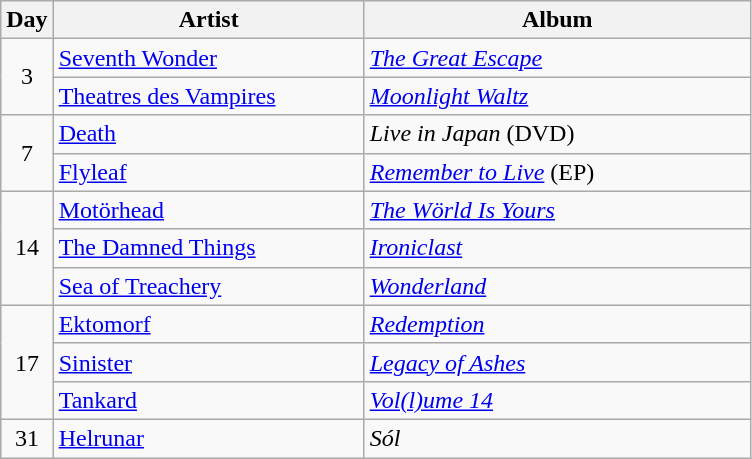<table class="wikitable">
<tr>
<th style="width:20px;">Day</th>
<th style="width:200px;">Artist</th>
<th style="width:250px;">Album</th>
</tr>
<tr>
<td style="text-align:center;" rowspan="2">3</td>
<td><a href='#'>Seventh Wonder</a></td>
<td><em><a href='#'>The Great Escape</a></em></td>
</tr>
<tr>
<td><a href='#'>Theatres des Vampires</a></td>
<td><em><a href='#'>Moonlight Waltz</a></em></td>
</tr>
<tr>
<td style="text-align:center;" rowspan="2">7</td>
<td><a href='#'>Death</a></td>
<td><em>Live in Japan</em> (DVD)</td>
</tr>
<tr>
<td><a href='#'>Flyleaf</a></td>
<td><em><a href='#'>Remember to Live</a></em> (EP)</td>
</tr>
<tr>
<td style="text-align:center;" rowspan="3">14</td>
<td><a href='#'>Motörhead</a></td>
<td><em><a href='#'>The Wörld Is Yours</a></em></td>
</tr>
<tr>
<td><a href='#'>The Damned Things</a></td>
<td><em><a href='#'>Ironiclast</a></em></td>
</tr>
<tr>
<td><a href='#'>Sea of Treachery</a></td>
<td><em><a href='#'>Wonderland</a></em></td>
</tr>
<tr>
<td style="text-align:center;" rowspan="3">17</td>
<td><a href='#'>Ektomorf</a></td>
<td><em><a href='#'>Redemption</a></em></td>
</tr>
<tr>
<td><a href='#'>Sinister</a></td>
<td><em><a href='#'>Legacy of Ashes</a></em></td>
</tr>
<tr>
<td><a href='#'>Tankard</a></td>
<td><em><a href='#'>Vol(l)ume 14</a></em></td>
</tr>
<tr>
<td style="text-align:center;">31</td>
<td><a href='#'>Helrunar</a></td>
<td><em>Sól</em></td>
</tr>
</table>
